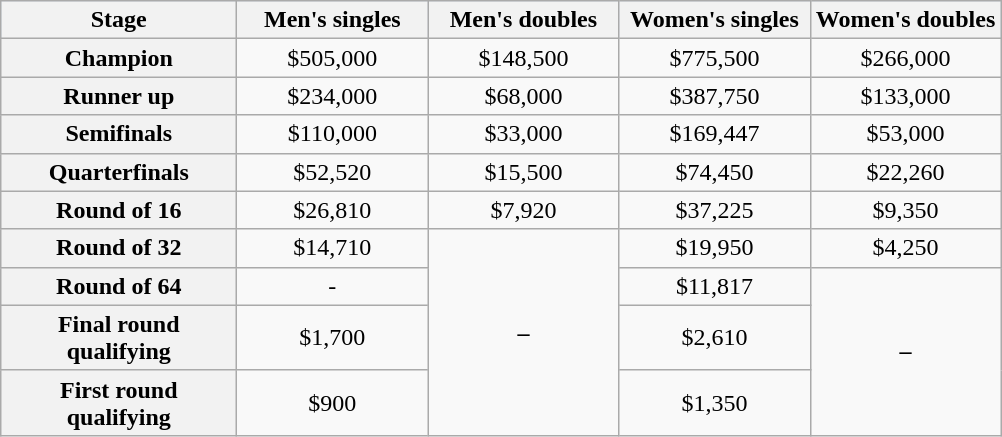<table class="wikitable">
<tr style="background:#d1e4fd;">
<th style="width:150px;">Stage</th>
<th style="width:120px;">Men's singles</th>
<th style="width:120px;">Men's doubles</th>
<th style="width:120px;">Women's singles</th>
<th style="width:120px;">Women's doubles</th>
</tr>
<tr style="text-align:center;">
<th>Champion</th>
<td>$505,000</td>
<td>$148,500</td>
<td>$775,500</td>
<td>$266,000</td>
</tr>
<tr style="text-align:center;">
<th>Runner up</th>
<td>$234,000</td>
<td>$68,000</td>
<td>$387,750</td>
<td>$133,000</td>
</tr>
<tr style="text-align:center;">
<th>Semifinals</th>
<td>$110,000</td>
<td>$33,000</td>
<td>$169,447</td>
<td>$53,000</td>
</tr>
<tr style="text-align:center;">
<th>Quarterfinals</th>
<td>$52,520</td>
<td>$15,500</td>
<td>$74,450</td>
<td>$22,260</td>
</tr>
<tr style="text-align:center;">
<th>Round of 16</th>
<td>$26,810</td>
<td>$7,920</td>
<td>$37,225</td>
<td>$9,350</td>
</tr>
<tr style="text-align:center;">
<th>Round of 32</th>
<td>$14,710</td>
<td rowspan=4><strong>–</strong></td>
<td>$19,950</td>
<td>$4,250</td>
</tr>
<tr style="text-align:center;">
<th>Round of 64</th>
<td>-</td>
<td>$11,817</td>
<td rowspan=3><strong>–</strong></td>
</tr>
<tr style="text-align:center;">
<th>Final round qualifying</th>
<td>$1,700</td>
<td>$2,610</td>
</tr>
<tr style="text-align:center;">
<th>First round qualifying</th>
<td>$900</td>
<td>$1,350</td>
</tr>
</table>
